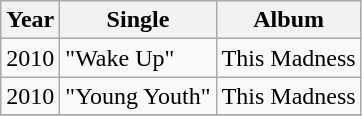<table class="wikitable" style="text-align:center;">
<tr>
<th>Year</th>
<th>Single</th>
<th>Album</th>
</tr>
<tr>
<td>2010</td>
<td align="left">"Wake Up"</td>
<td>This Madness</td>
</tr>
<tr>
<td>2010</td>
<td align="left">"Young Youth"</td>
<td>This Madness</td>
</tr>
<tr>
</tr>
</table>
